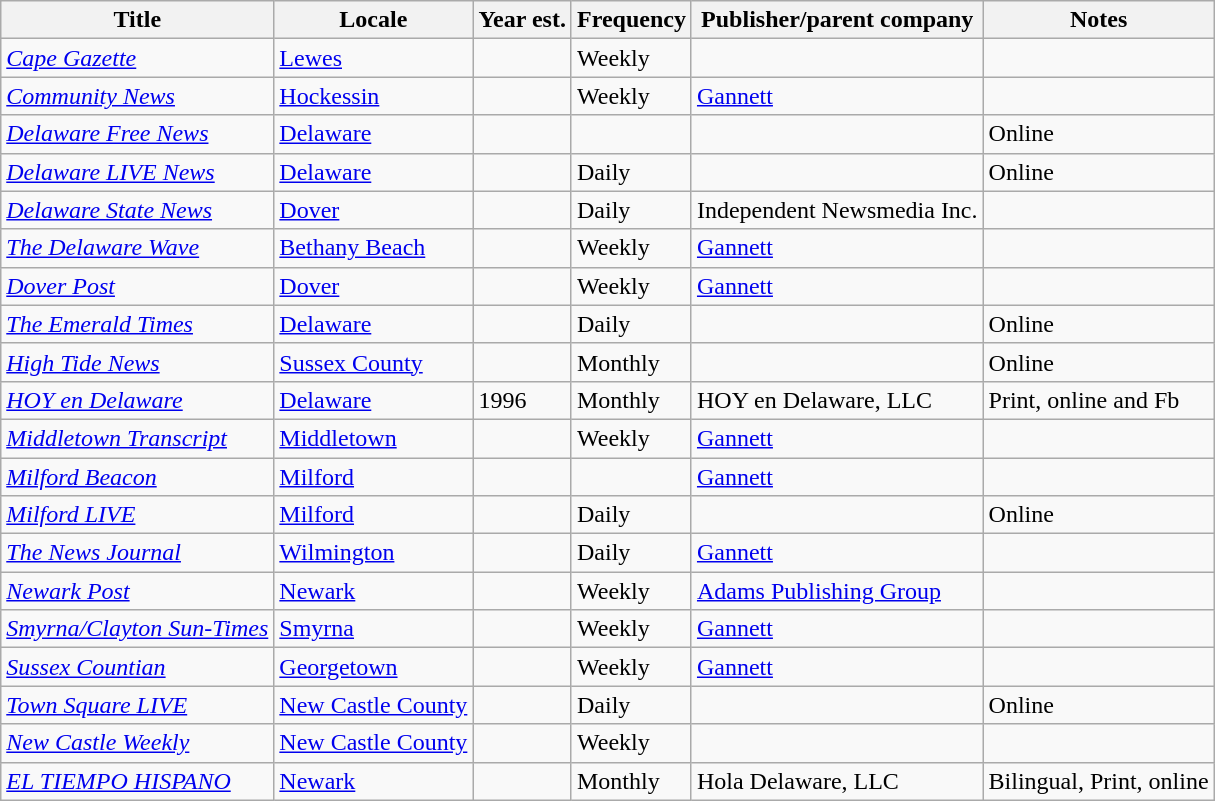<table class="wikitable sortable">
<tr>
<th>Title</th>
<th>Locale</th>
<th>Year est.</th>
<th>Frequency</th>
<th>Publisher/parent company</th>
<th>Notes</th>
</tr>
<tr>
<td><em><a href='#'>Cape Gazette</a></em></td>
<td><a href='#'>Lewes</a></td>
<td></td>
<td>Weekly</td>
<td></td>
<td></td>
</tr>
<tr>
<td><em><a href='#'>Community News</a></em></td>
<td><a href='#'>Hockessin</a></td>
<td></td>
<td>Weekly</td>
<td><a href='#'>Gannett</a></td>
<td></td>
</tr>
<tr>
<td><em><a href='#'>Delaware Free News</a></em></td>
<td><a href='#'>Delaware</a></td>
<td></td>
<td></td>
<td></td>
<td>Online</td>
</tr>
<tr>
<td><em><a href='#'>Delaware LIVE News</a></em></td>
<td><a href='#'>Delaware</a></td>
<td></td>
<td>Daily</td>
<td></td>
<td>Online</td>
</tr>
<tr>
<td><em><a href='#'>Delaware State News</a></em></td>
<td><a href='#'>Dover</a></td>
<td></td>
<td>Daily</td>
<td>Independent Newsmedia Inc.</td>
<td></td>
</tr>
<tr>
<td><em><a href='#'>The Delaware Wave</a></em></td>
<td><a href='#'>Bethany Beach</a></td>
<td></td>
<td>Weekly</td>
<td><a href='#'>Gannett</a></td>
<td></td>
</tr>
<tr>
<td><em><a href='#'>Dover Post</a></em></td>
<td><a href='#'>Dover</a></td>
<td></td>
<td>Weekly</td>
<td><a href='#'>Gannett</a></td>
<td></td>
</tr>
<tr>
<td><em><a href='#'>The Emerald Times</a></em></td>
<td><a href='#'>Delaware</a></td>
<td></td>
<td>Daily</td>
<td></td>
<td>Online</td>
</tr>
<tr>
<td><em><a href='#'>High Tide News</a></em></td>
<td><a href='#'>Sussex County</a></td>
<td></td>
<td>Monthly</td>
<td></td>
<td>Online</td>
</tr>
<tr>
<td><em><a href='#'>HOY en Delaware</a></em></td>
<td><a href='#'>Delaware</a></td>
<td>1996</td>
<td>Monthly</td>
<td>HOY en Delaware, LLC</td>
<td>Print, online and Fb</td>
</tr>
<tr>
<td><em><a href='#'>Middletown Transcript</a></em></td>
<td><a href='#'>Middletown</a></td>
<td></td>
<td>Weekly</td>
<td><a href='#'>Gannett</a></td>
<td></td>
</tr>
<tr>
<td><em><a href='#'>Milford Beacon</a></em></td>
<td><a href='#'>Milford</a></td>
<td></td>
<td></td>
<td><a href='#'>Gannett</a></td>
<td></td>
</tr>
<tr>
<td><em><a href='#'>Milford LIVE</a></em></td>
<td><a href='#'>Milford</a></td>
<td></td>
<td>Daily</td>
<td></td>
<td>Online</td>
</tr>
<tr>
<td><em><a href='#'>The News Journal</a></em></td>
<td><a href='#'>Wilmington</a></td>
<td></td>
<td>Daily</td>
<td><a href='#'>Gannett</a></td>
<td></td>
</tr>
<tr>
<td><em><a href='#'>Newark Post</a></em></td>
<td><a href='#'>Newark</a></td>
<td></td>
<td>Weekly</td>
<td><a href='#'>Adams Publishing Group</a></td>
<td></td>
</tr>
<tr>
<td><em><a href='#'>Smyrna/Clayton Sun-Times</a></em></td>
<td><a href='#'>Smyrna</a></td>
<td></td>
<td>Weekly</td>
<td><a href='#'>Gannett</a></td>
<td></td>
</tr>
<tr>
<td><em><a href='#'>Sussex Countian</a></em></td>
<td><a href='#'>Georgetown</a></td>
<td></td>
<td>Weekly</td>
<td><a href='#'>Gannett</a></td>
<td></td>
</tr>
<tr>
<td><em><a href='#'>Town Square LIVE</a></em></td>
<td><a href='#'>New Castle County</a></td>
<td></td>
<td>Daily</td>
<td></td>
<td>Online</td>
</tr>
<tr>
<td><em><a href='#'>New Castle Weekly</a></em></td>
<td><a href='#'>New Castle County</a></td>
<td></td>
<td>Weekly</td>
<td></td>
<td></td>
</tr>
<tr>
<td><em><a href='#'>EL TIEMPO HISPANO</a></em></td>
<td><a href='#'>Newark</a></td>
<td></td>
<td>Monthly</td>
<td>Hola Delaware, LLC</td>
<td>Bilingual, Print, online</td>
</tr>
</table>
